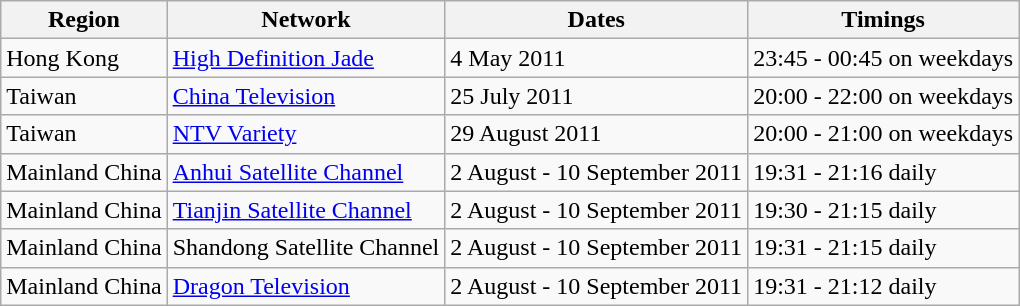<table class="wikitable">
<tr>
<th>Region</th>
<th>Network</th>
<th>Dates</th>
<th>Timings</th>
</tr>
<tr>
<td>Hong Kong</td>
<td><a href='#'>High Definition Jade</a></td>
<td>4 May 2011</td>
<td>23:45 - 00:45 on weekdays</td>
</tr>
<tr>
<td>Taiwan</td>
<td><a href='#'>China Television</a></td>
<td>25 July 2011</td>
<td>20:00 - 22:00 on weekdays</td>
</tr>
<tr>
<td>Taiwan</td>
<td><a href='#'>NTV Variety</a></td>
<td>29 August 2011</td>
<td>20:00 - 21:00 on weekdays</td>
</tr>
<tr>
<td>Mainland China</td>
<td><a href='#'>Anhui Satellite Channel</a></td>
<td>2 August - 10 September 2011</td>
<td>19:31 - 21:16 daily</td>
</tr>
<tr>
<td>Mainland China</td>
<td><a href='#'>Tianjin Satellite Channel</a></td>
<td>2 August - 10 September 2011</td>
<td>19:30 - 21:15 daily</td>
</tr>
<tr>
<td>Mainland China</td>
<td>Shandong Satellite Channel</td>
<td>2 August - 10 September 2011</td>
<td>19:31 - 21:15 daily</td>
</tr>
<tr>
<td>Mainland China</td>
<td><a href='#'>Dragon Television</a></td>
<td>2 August - 10 September 2011</td>
<td>19:31 - 21:12 daily</td>
</tr>
</table>
